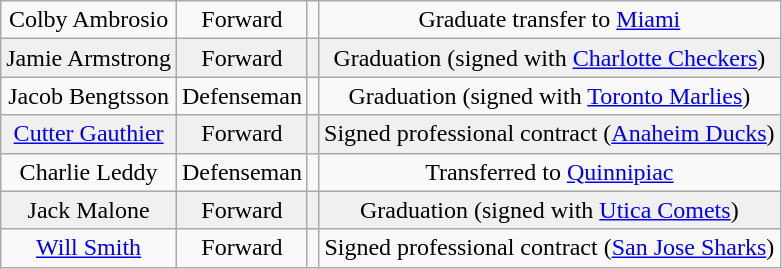<table class="wikitable">
<tr align="center" bgcolor="">
<td>Colby Ambrosio</td>
<td>Forward</td>
<td></td>
<td>Graduate transfer to <a href='#'>Miami</a></td>
</tr>
<tr align="center" bgcolor="f0f0f0">
<td>Jamie Armstrong</td>
<td>Forward</td>
<td></td>
<td>Graduation (signed with <a href='#'>Charlotte Checkers</a>)</td>
</tr>
<tr align="center" bgcolor="">
<td>Jacob Bengtsson</td>
<td>Defenseman</td>
<td></td>
<td>Graduation (signed with <a href='#'>Toronto Marlies</a>)</td>
</tr>
<tr align="center" bgcolor="f0f0f0">
<td><a href='#'>Cutter Gauthier</a></td>
<td>Forward</td>
<td></td>
<td>Signed professional contract (<a href='#'>Anaheim Ducks</a>)</td>
</tr>
<tr align="center" bgcolor="">
<td>Charlie Leddy</td>
<td>Defenseman</td>
<td></td>
<td>Transferred to <a href='#'>Quinnipiac</a></td>
</tr>
<tr align="center" bgcolor="f0f0f0">
<td>Jack Malone</td>
<td>Forward</td>
<td></td>
<td>Graduation (signed with <a href='#'>Utica Comets</a>)</td>
</tr>
<tr align="center" bgcolor="">
<td><a href='#'>Will Smith</a></td>
<td>Forward</td>
<td></td>
<td>Signed professional contract (<a href='#'>San Jose Sharks</a>)</td>
</tr>
</table>
